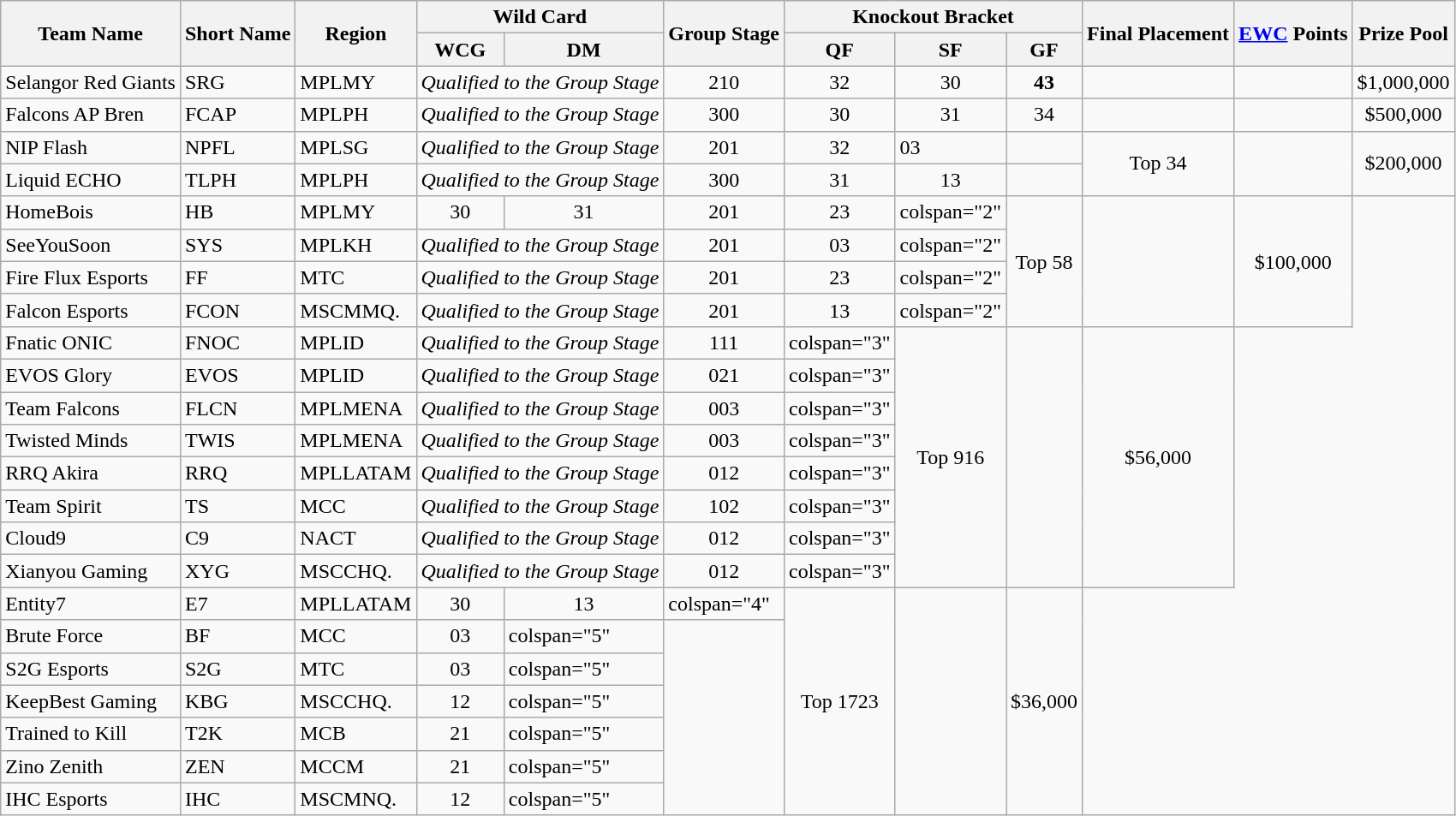<table class="wikitable">
<tr>
<th rowspan="2">Team Name</th>
<th rowspan="2">Short Name</th>
<th rowspan="2">Region</th>
<th colspan="2">Wild Card</th>
<th rowspan="2">Group Stage</th>
<th colspan="3">Knockout Bracket</th>
<th rowspan="2">Final Placement</th>
<th rowspan="2"><a href='#'>EWC</a> Points</th>
<th rowspan="2">Prize Pool</th>
</tr>
<tr>
<th>WCG</th>
<th>DM</th>
<th>QF</th>
<th>SF</th>
<th>GF</th>
</tr>
<tr>
<td> Selangor Red Giants</td>
<td>SRG</td>
<td>MPLMY</td>
<td colspan="2"><em>Qualified to the Group Stage</em></td>
<td style="text-align:center;">210</td>
<td style="text-align:center;">32</td>
<td style="text-align:center;">30</td>
<td style="text-align:center;"><strong>43</strong></td>
<td></td>
<td></td>
<td style="text-align:center;">$1,000,000</td>
</tr>
<tr>
<td> Falcons AP Bren</td>
<td>FCAP</td>
<td>MPLPH</td>
<td colspan="2"><em>Qualified to the Group Stage</em></td>
<td style="text-align:center;">300</td>
<td style="text-align:center;">30</td>
<td style="text-align:center;">31</td>
<td style="text-align:center;">34</td>
<td></td>
<td></td>
<td style="text-align:center;">$500,000</td>
</tr>
<tr>
<td> NIP Flash</td>
<td>NPFL</td>
<td>MPLSG</td>
<td colspan="2"><em>Qualified to the Group Stage</em></td>
<td style="text-align:center;">201</td>
<td style="text-align:center;">32</td>
<td style="text-algin:center;">03</td>
<td></td>
<td rowspan="2" style="text-align:center;">Top 34</td>
<td rowspan="2"></td>
<td rowspan="2" style="text-align:center;">$200,000</td>
</tr>
<tr>
<td> Liquid ECHO</td>
<td>TLPH</td>
<td>MPLPH</td>
<td colspan="2"><em>Qualified to the Group Stage</em></td>
<td style="text-align:center;">300</td>
<td style="text-align:center;">31</td>
<td style="text-align:center;">13</td>
<td></td>
</tr>
<tr>
<td> HomeBois</td>
<td>HB</td>
<td>MPLMY</td>
<td style="text-align:center;">30</td>
<td style="text-align:center;">31</td>
<td style="text-align:center;">201</td>
<td style="text-align:center;">23</td>
<td>colspan="2" </td>
<td rowspan="4" style="text-align:center;">Top 58</td>
<td rowspan="4"></td>
<td rowspan="4" style="text-align:center;">$100,000</td>
</tr>
<tr>
<td> SeeYouSoon</td>
<td>SYS</td>
<td>MPLKH</td>
<td colspan="2"><em>Qualified to the Group Stage</em></td>
<td style="text-align:center;">201</td>
<td style="text-align:center;">03</td>
<td>colspan="2" </td>
</tr>
<tr>
<td> Fire Flux Esports</td>
<td>FF</td>
<td>MTC</td>
<td colspan="2"><em>Qualified to the Group Stage</em></td>
<td style="text-align:center;">201</td>
<td style="text-align:center;">23</td>
<td>colspan="2" </td>
</tr>
<tr>
<td> Falcon Esports</td>
<td>FCON</td>
<td>MSCMMQ.</td>
<td colspan="2"><em>Qualified to the Group Stage</em></td>
<td style="text-align:center;">201</td>
<td style="text-align:center;">13</td>
<td>colspan="2" </td>
</tr>
<tr>
<td> Fnatic ONIC</td>
<td>FNOC</td>
<td>MPLID</td>
<td colspan="2"><em>Qualified to the Group Stage</em></td>
<td style="text-align:center;">111</td>
<td>colspan="3" </td>
<td rowspan="8" style="text-align:center;">Top 916</td>
<td rowspan="8"></td>
<td rowspan="8" style="text-align:center;">$56,000</td>
</tr>
<tr>
<td> EVOS Glory</td>
<td>EVOS</td>
<td>MPLID</td>
<td colspan="2"><em>Qualified to the Group Stage</em></td>
<td style="text-align:center;">021</td>
<td>colspan="3" </td>
</tr>
<tr>
<td> Team Falcons</td>
<td>FLCN</td>
<td>MPLMENA</td>
<td colspan="2"><em>Qualified to the Group Stage</em></td>
<td style="text-align:center;">003</td>
<td>colspan="3" </td>
</tr>
<tr>
<td> Twisted Minds</td>
<td>TWIS</td>
<td>MPLMENA</td>
<td colspan="2"><em>Qualified to the Group Stage</em></td>
<td style="text-align:center;">003</td>
<td>colspan="3" </td>
</tr>
<tr>
<td> RRQ Akira</td>
<td>RRQ</td>
<td>MPLLATAM</td>
<td colspan="2"><em>Qualified to the Group Stage</em></td>
<td style="text-align:center;">012</td>
<td>colspan="3" </td>
</tr>
<tr>
<td> Team Spirit</td>
<td>TS</td>
<td>MCC</td>
<td colspan="2"><em>Qualified to the Group Stage</em></td>
<td style="text-align:center;">102</td>
<td>colspan="3" </td>
</tr>
<tr>
<td> Cloud9</td>
<td>C9</td>
<td>NACT</td>
<td colspan="2"><em>Qualified to the Group Stage</em></td>
<td style="text-align:center;">012</td>
<td>colspan="3" </td>
</tr>
<tr>
<td> Xianyou Gaming</td>
<td>XYG</td>
<td>MSCCHQ.</td>
<td colspan="2"><em>Qualified to the Group Stage</em></td>
<td style="text-align:center;">012</td>
<td>colspan="3" </td>
</tr>
<tr>
<td> Entity7</td>
<td>E7</td>
<td>MPLLATAM</td>
<td style="text-align:center;">30</td>
<td style="text-align:center;">13</td>
<td>colspan="4" </td>
<td rowspan="7" style="text-align:center;">Top 1723</td>
<td rowspan="7"></td>
<td rowspan="7" style="text-align:center;">$36,000</td>
</tr>
<tr>
<td> Brute Force</td>
<td>BF</td>
<td>MCC</td>
<td style="text-align:center;">03</td>
<td>colspan="5" </td>
</tr>
<tr>
<td> S2G Esports</td>
<td>S2G</td>
<td>MTC</td>
<td style="text-align:center;">03</td>
<td>colspan="5" </td>
</tr>
<tr>
<td> KeepBest Gaming</td>
<td>KBG</td>
<td>MSCCHQ.</td>
<td style="text-align:center;">12</td>
<td>colspan="5" </td>
</tr>
<tr>
<td> Trained to Kill</td>
<td>T2K</td>
<td>MCB</td>
<td style="text-align:center;">21</td>
<td>colspan="5" </td>
</tr>
<tr>
<td> Zino Zenith</td>
<td>ZEN</td>
<td>MCCM</td>
<td style="text-align:center;">21</td>
<td>colspan="5" </td>
</tr>
<tr>
<td> IHC Esports</td>
<td>IHC</td>
<td>MSCMNQ.</td>
<td style="text-align:center;">12</td>
<td>colspan="5" </td>
</tr>
</table>
